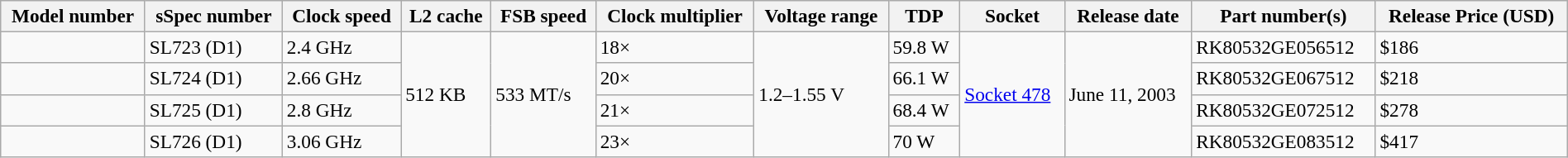<table class="wikitable" style="font-size:97%;" width=100%>
<tr>
<th>Model number</th>
<th>sSpec number</th>
<th>Clock speed</th>
<th>L2 cache</th>
<th>FSB speed</th>
<th>Clock multiplier</th>
<th>Voltage range</th>
<th>TDP</th>
<th>Socket</th>
<th>Release date</th>
<th>Part number(s)</th>
<th>Release Price (USD)</th>
</tr>
<tr>
<td></td>
<td>SL723 (D1)</td>
<td>2.4 GHz</td>
<td rowspan="4">512 KB</td>
<td rowspan="4">533 MT/s</td>
<td>18×</td>
<td rowspan="4">1.2–1.55 V</td>
<td>59.8 W</td>
<td rowspan="4"><a href='#'>Socket 478</a></td>
<td rowspan="4">June 11, 2003</td>
<td>RK80532GE056512</td>
<td>$186</td>
</tr>
<tr>
<td></td>
<td>SL724 (D1)</td>
<td>2.66 GHz</td>
<td>20×</td>
<td>66.1 W</td>
<td>RK80532GE067512</td>
<td>$218</td>
</tr>
<tr>
<td></td>
<td>SL725 (D1)</td>
<td>2.8 GHz</td>
<td>21×</td>
<td>68.4 W</td>
<td>RK80532GE072512</td>
<td>$278</td>
</tr>
<tr>
<td></td>
<td>SL726 (D1)</td>
<td>3.06 GHz</td>
<td>23×</td>
<td>70 W</td>
<td>RK80532GE083512</td>
<td>$417</td>
</tr>
</table>
